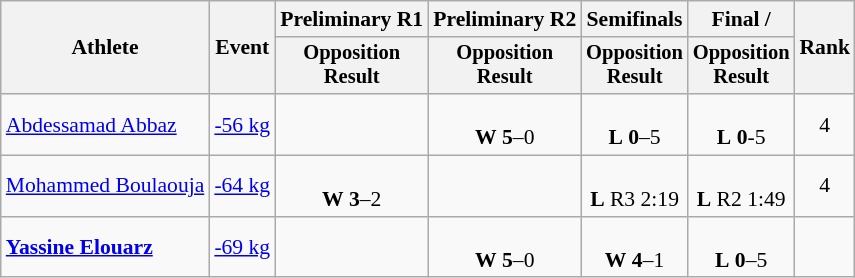<table class="wikitable" style="font-size:90%;">
<tr>
<th rowspan=2>Athlete</th>
<th rowspan=2>Event</th>
<th>Preliminary R1</th>
<th>Preliminary R2</th>
<th>Semifinals</th>
<th>Final / </th>
<th rowspan=2>Rank</th>
</tr>
<tr style="font-size:95%">
<th>Opposition<br>Result</th>
<th>Opposition<br>Result</th>
<th>Opposition<br>Result</th>
<th>Opposition<br>Result</th>
</tr>
<tr align=center>
<td align=left><a href='#'>Abdessamad Abbaz</a></td>
<td align=left><a href='#'>-56 kg</a></td>
<td></td>
<td><br><strong>W</strong> <strong>5</strong>–0</td>
<td><br><strong>L</strong> <strong>0</strong>–5</td>
<td><br><strong>L</strong> <strong>0</strong>-5</td>
<td>4</td>
</tr>
<tr align=center>
<td align=left><a href='#'>Mohammed Boulaouja</a></td>
<td align=left><a href='#'>-64 kg</a></td>
<td><br><strong>W</strong> <strong>3</strong>–2</td>
<td></td>
<td><br><strong>L</strong> <strong></strong> R3 2:19</td>
<td><br><strong>L</strong> <strong></strong> R2 1:49</td>
<td>4</td>
</tr>
<tr align=center>
<td align=left><strong><a href='#'>Yassine Elouarz</a></strong></td>
<td align=left><a href='#'>-69 kg</a></td>
<td></td>
<td><br><strong>W</strong> <strong>5</strong>–0</td>
<td><br><strong>W</strong> <strong>4</strong>–1</td>
<td><br><strong>L</strong> <strong>0</strong>–5</td>
<td></td>
</tr>
</table>
